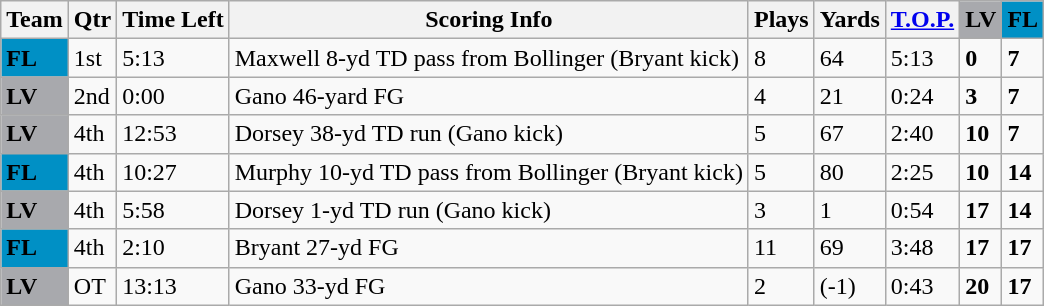<table class="wikitable">
<tr>
<th>Team</th>
<th>Qtr</th>
<th>Time Left</th>
<th>Scoring Info</th>
<th>Plays</th>
<th>Yards</th>
<th><a href='#'>T.O.P.</a></th>
<th style="background:#A8A9AD;"><span>LV</span></th>
<th style="background:#0090C5;"><span>FL</span></th>
</tr>
<tr>
<td style="background:#0090C5;"><span><strong>FL</strong></span></td>
<td><div>1st</div></td>
<td><div>5:13</div></td>
<td>Maxwell 8-yd TD pass from Bollinger (Bryant kick)</td>
<td><div>8</div></td>
<td><div>64</div></td>
<td><div>5:13</div></td>
<td><div><strong>0</strong></div></td>
<td><div><strong>7</strong></div></td>
</tr>
<tr>
<td style="background:#A8A9AD;"><span><strong>LV</strong></span></td>
<td><div>2nd</div></td>
<td><div>0:00</div></td>
<td>Gano 46-yard FG</td>
<td><div>4</div></td>
<td><div>21</div></td>
<td><div>0:24</div></td>
<td><div><strong>3</strong></div></td>
<td><div><strong>7</strong></div></td>
</tr>
<tr>
<td style="background:#A8A9AD;"><span><strong>LV</strong></span></td>
<td><div>4th</div></td>
<td><div>12:53</div></td>
<td>Dorsey 38-yd TD run (Gano kick)</td>
<td><div>5</div></td>
<td><div>67</div></td>
<td><div>2:40</div></td>
<td><div><strong>10</strong></div></td>
<td><div><strong>7</strong></div></td>
</tr>
<tr>
<td style="background:#0090C5;"><span><strong>FL</strong></span></td>
<td><div>4th</div></td>
<td><div>10:27</div></td>
<td>Murphy 10-yd TD pass from Bollinger (Bryant kick)</td>
<td><div>5</div></td>
<td><div>80</div></td>
<td><div>2:25</div></td>
<td><div><strong>10</strong></div></td>
<td><div><strong>14</strong></div></td>
</tr>
<tr>
<td style="background:#A8A9AD;"><span><strong>LV</strong></span></td>
<td><div>4th</div></td>
<td><div>5:58</div></td>
<td>Dorsey 1-yd TD run (Gano kick)</td>
<td><div>3</div></td>
<td><div>1</div></td>
<td><div>0:54</div></td>
<td><div><strong>17</strong></div></td>
<td><div><strong>14</strong></div></td>
</tr>
<tr>
<td style="background:#0090C5;"><span><strong>FL</strong></span></td>
<td><div>4th</div></td>
<td><div>2:10</div></td>
<td>Bryant 27-yd FG</td>
<td><div>11</div></td>
<td><div>69</div></td>
<td><div>3:48</div></td>
<td><div><strong>17</strong></div></td>
<td><div><strong>17</strong></div></td>
</tr>
<tr>
<td style="background:#A8A9AD;"><span><strong>LV</strong></span></td>
<td><div>OT</div></td>
<td><div>13:13</div></td>
<td>Gano 33-yd FG</td>
<td><div>2</div></td>
<td><div>(-1)</div></td>
<td><div>0:43</div></td>
<td><div><strong>20</strong></div></td>
<td><div><strong>17</strong></div></td>
</tr>
</table>
